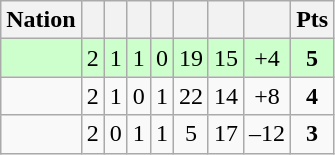<table class="wikitable" style="text-align: center;">
<tr>
<th>Nation</th>
<th></th>
<th></th>
<th></th>
<th></th>
<th></th>
<th></th>
<th></th>
<th>Pts</th>
</tr>
<tr bgcolor="#ccffcc">
<td align="left"></td>
<td>2</td>
<td>1</td>
<td>1</td>
<td>0</td>
<td>19</td>
<td>15</td>
<td>+4</td>
<td><strong>5</strong></td>
</tr>
<tr>
<td align="left"></td>
<td>2</td>
<td>1</td>
<td>0</td>
<td>1</td>
<td>22</td>
<td>14</td>
<td>+8</td>
<td><strong>4</strong></td>
</tr>
<tr>
<td align="left"></td>
<td>2</td>
<td>0</td>
<td>1</td>
<td>1</td>
<td>5</td>
<td>17</td>
<td>–12</td>
<td><strong>3</strong></td>
</tr>
</table>
